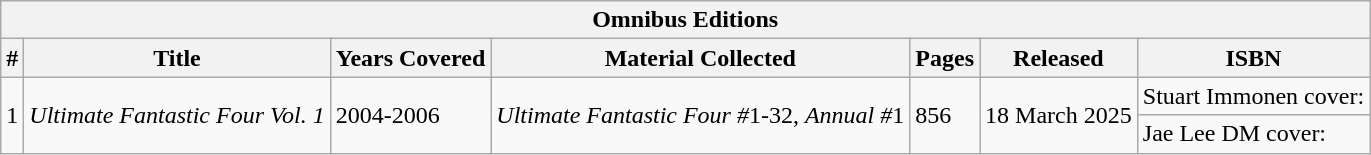<table class="wikitable">
<tr>
<th colspan="7">Omnibus Editions</th>
</tr>
<tr>
<th>#</th>
<th>Title</th>
<th>Years Covered</th>
<th>Material Collected</th>
<th>Pages</th>
<th>Released</th>
<th>ISBN</th>
</tr>
<tr>
<td rowspan="2">1</td>
<td rowspan="2"><em>Ultimate Fantastic Four Vol. 1</em></td>
<td rowspan="2">2004-2006</td>
<td rowspan="2"><em>Ultimate Fantastic Four #</em>1-32, <em>Annual #</em>1</td>
<td rowspan="2">856</td>
<td rowspan="2">18 March 2025</td>
<td>Stuart Immonen cover: </td>
</tr>
<tr>
<td>Jae Lee DM cover: </td>
</tr>
</table>
